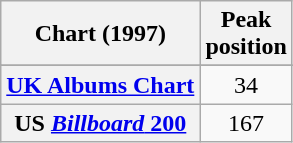<table class="wikitable sortable plainrowheaders">
<tr>
<th>Chart (1997)</th>
<th>Peak<br>position</th>
</tr>
<tr>
</tr>
<tr>
<th scope="row"><a href='#'>UK Albums Chart</a></th>
<td align="center">34</td>
</tr>
<tr>
<th scope="row">US <a href='#'><em>Billboard</em> 200</a></th>
<td align="center">167</td>
</tr>
</table>
